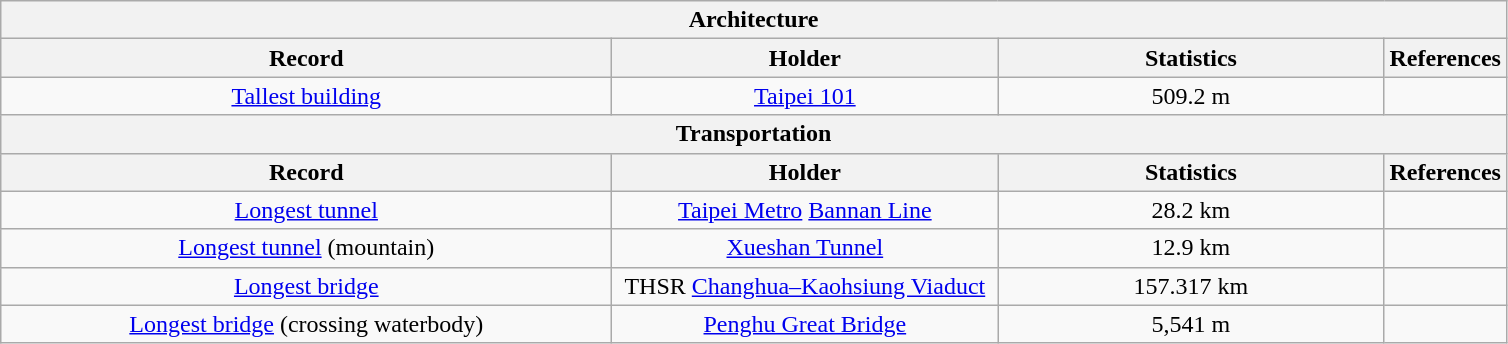<table class="wikitable" style="text-align:center">
<tr>
<th colspan="4">Architecture</th>
</tr>
<tr>
<th style="width:400px;">Record</th>
<th style="width:250px;">Holder</th>
<th style="width:250px;">Statistics</th>
<th style="width:25px;">References</th>
</tr>
<tr>
<td><a href='#'>Tallest building</a></td>
<td><a href='#'>Taipei 101</a></td>
<td>509.2 m</td>
<td></td>
</tr>
<tr>
<th colspan="4">Transportation</th>
</tr>
<tr>
<th style="width:400px;">Record</th>
<th style="width:250px;">Holder</th>
<th style="width:250px;">Statistics</th>
<th style="width:25px;">References</th>
</tr>
<tr>
<td><a href='#'>Longest tunnel</a></td>
<td><a href='#'>Taipei Metro</a> <a href='#'>Bannan Line</a></td>
<td>28.2 km</td>
<td></td>
</tr>
<tr>
<td><a href='#'>Longest tunnel</a> (mountain)</td>
<td><a href='#'>Xueshan Tunnel</a></td>
<td>12.9 km</td>
<td></td>
</tr>
<tr>
<td><a href='#'>Longest bridge</a></td>
<td>THSR <a href='#'>Changhua–Kaohsiung Viaduct</a></td>
<td>157.317 km</td>
<td></td>
</tr>
<tr>
<td><a href='#'>Longest bridge</a> (crossing waterbody)</td>
<td><a href='#'>Penghu Great Bridge</a></td>
<td>5,541 m</td>
<td></td>
</tr>
</table>
